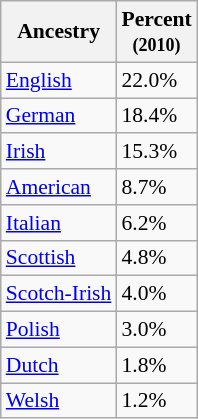<table class="wikitable sortable collapsible" style="font-size: 90%;">
<tr>
<th>Ancestry</th>
<th>Percent<br><small>(2010)</small></th>
</tr>
<tr>
<td><a href='#'>English</a> </td>
<td>22.0%</td>
</tr>
<tr>
<td><a href='#'>German</a> </td>
<td>18.4%</td>
</tr>
<tr>
<td><a href='#'>Irish</a> </td>
<td>15.3%</td>
</tr>
<tr>
<td><a href='#'>American</a> </td>
<td>8.7%</td>
</tr>
<tr>
<td><a href='#'>Italian</a> </td>
<td>6.2%</td>
</tr>
<tr>
<td><a href='#'>Scottish</a> </td>
<td>4.8%</td>
</tr>
<tr>
<td><a href='#'>Scotch-Irish</a> </td>
<td>4.0%</td>
</tr>
<tr>
<td><a href='#'>Polish</a> </td>
<td>3.0%</td>
</tr>
<tr>
<td><a href='#'>Dutch</a> </td>
<td>1.8%</td>
</tr>
<tr>
<td><a href='#'>Welsh</a> </td>
<td>1.2%</td>
</tr>
</table>
